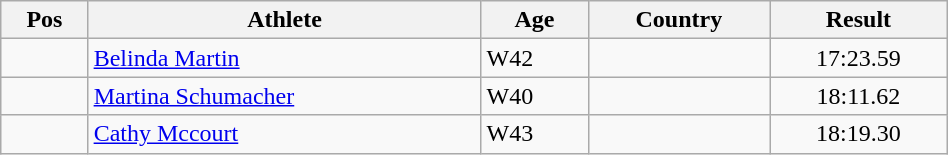<table class="wikitable"  style="text-align:center; width:50%;">
<tr>
<th>Pos</th>
<th>Athlete</th>
<th>Age</th>
<th>Country</th>
<th>Result</th>
</tr>
<tr>
<td align=center></td>
<td align=left><a href='#'>Belinda Martin</a></td>
<td align=left>W42</td>
<td align=left></td>
<td>17:23.59</td>
</tr>
<tr>
<td align=center></td>
<td align=left><a href='#'>Martina Schumacher</a></td>
<td align=left>W40</td>
<td align=left></td>
<td>18:11.62</td>
</tr>
<tr>
<td align=center></td>
<td align=left><a href='#'>Cathy Mccourt</a></td>
<td align=left>W43</td>
<td align=left></td>
<td>18:19.30</td>
</tr>
</table>
